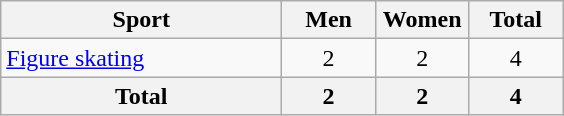<table class="wikitable sortable" style="text-align:center;">
<tr>
<th width=180>Sport</th>
<th width=55>Men</th>
<th width=55>Women</th>
<th width=55>Total</th>
</tr>
<tr>
<td align=left><a href='#'>Figure skating</a></td>
<td>2</td>
<td>2</td>
<td>4</td>
</tr>
<tr>
<th>Total</th>
<th>2</th>
<th>2</th>
<th>4</th>
</tr>
</table>
